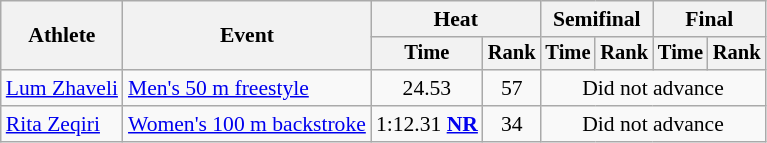<table class=wikitable style="font-size:90%">
<tr>
<th rowspan="2">Athlete</th>
<th rowspan="2">Event</th>
<th colspan="2">Heat</th>
<th colspan="2">Semifinal</th>
<th colspan="2">Final</th>
</tr>
<tr style="font-size:95%">
<th>Time</th>
<th>Rank</th>
<th>Time</th>
<th>Rank</th>
<th>Time</th>
<th>Rank</th>
</tr>
<tr align=center>
<td align=left><a href='#'>Lum Zhaveli</a></td>
<td align=left><a href='#'>Men's 50 m freestyle</a></td>
<td>24.53</td>
<td>57</td>
<td colspan=4>Did not advance</td>
</tr>
<tr align=center>
<td align=left><a href='#'>Rita Zeqiri</a></td>
<td align=left><a href='#'>Women's 100 m backstroke</a></td>
<td>1:12.31 <strong><a href='#'>NR</a></strong></td>
<td>34</td>
<td colspan=4>Did not advance</td>
</tr>
</table>
